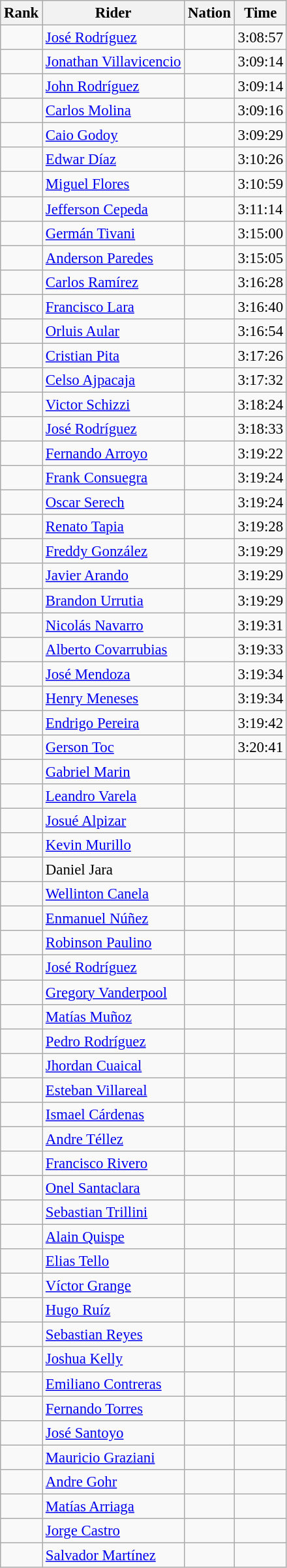<table class="wikitable sortable" style="font-size:95%" style="width:35em;" style="text-align:center">
<tr>
<th>Rank</th>
<th>Rider</th>
<th>Nation</th>
<th>Time</th>
</tr>
<tr>
<td></td>
<td align=left><a href='#'>José Rodríguez</a></td>
<td align=left></td>
<td>3:08:57</td>
</tr>
<tr>
<td></td>
<td align=left><a href='#'>Jonathan Villavicencio</a></td>
<td align=left></td>
<td>3:09:14</td>
</tr>
<tr>
<td></td>
<td align=left><a href='#'>John Rodríguez</a></td>
<td align=left></td>
<td>3:09:14</td>
</tr>
<tr>
<td></td>
<td align=left><a href='#'>Carlos Molina</a></td>
<td align=left></td>
<td>3:09:16</td>
</tr>
<tr>
<td></td>
<td align=left><a href='#'>Caio Godoy</a></td>
<td align=left></td>
<td>3:09:29</td>
</tr>
<tr>
<td></td>
<td align=left><a href='#'>Edwar Díaz</a></td>
<td align=left></td>
<td>3:10:26</td>
</tr>
<tr>
<td></td>
<td align=left><a href='#'>Miguel Flores</a></td>
<td align=left></td>
<td>3:10:59</td>
</tr>
<tr>
<td></td>
<td align=left><a href='#'>Jefferson Cepeda</a></td>
<td align=left></td>
<td>3:11:14</td>
</tr>
<tr>
<td></td>
<td align=left><a href='#'>Germán Tivani</a></td>
<td align=left></td>
<td>3:15:00</td>
</tr>
<tr>
<td></td>
<td align=left><a href='#'>Anderson Paredes</a></td>
<td align=left></td>
<td>3:15:05</td>
</tr>
<tr>
<td></td>
<td align=left><a href='#'>Carlos Ramírez</a></td>
<td align=left></td>
<td>3:16:28</td>
</tr>
<tr>
<td></td>
<td align=left><a href='#'>Francisco Lara</a></td>
<td align=left></td>
<td>3:16:40</td>
</tr>
<tr>
<td></td>
<td align=left><a href='#'>Orluis Aular</a></td>
<td align=left></td>
<td>3:16:54</td>
</tr>
<tr>
<td></td>
<td align=left><a href='#'>Cristian Pita</a></td>
<td align=left></td>
<td>3:17:26</td>
</tr>
<tr>
<td></td>
<td align=left><a href='#'>Celso Ajpacaja</a></td>
<td align=left></td>
<td>3:17:32</td>
</tr>
<tr>
<td></td>
<td align=left><a href='#'>Victor Schizzi</a></td>
<td align=left></td>
<td>3:18:24</td>
</tr>
<tr>
<td></td>
<td align=left><a href='#'>José Rodríguez</a></td>
<td align=left></td>
<td>3:18:33</td>
</tr>
<tr>
<td></td>
<td align=left><a href='#'>Fernando Arroyo</a></td>
<td align=left></td>
<td>3:19:22</td>
</tr>
<tr>
<td></td>
<td align=left><a href='#'>Frank Consuegra</a></td>
<td align=left></td>
<td>3:19:24</td>
</tr>
<tr>
<td></td>
<td align=left><a href='#'>Oscar Serech</a></td>
<td align=left></td>
<td>3:19:24</td>
</tr>
<tr>
<td></td>
<td align=left><a href='#'>Renato Tapia</a></td>
<td align=left></td>
<td>3:19:28</td>
</tr>
<tr>
<td></td>
<td align=left><a href='#'>Freddy González</a></td>
<td align=left></td>
<td>3:19:29</td>
</tr>
<tr>
<td></td>
<td align=left><a href='#'>Javier Arando</a></td>
<td align=left></td>
<td>3:19:29</td>
</tr>
<tr>
<td></td>
<td align=left><a href='#'>Brandon Urrutia</a></td>
<td align=left></td>
<td>3:19:29</td>
</tr>
<tr>
<td></td>
<td align=left><a href='#'>Nicolás Navarro</a></td>
<td align=left></td>
<td>3:19:31</td>
</tr>
<tr>
<td></td>
<td align=left><a href='#'>Alberto Covarrubias</a></td>
<td align=left></td>
<td>3:19:33</td>
</tr>
<tr>
<td></td>
<td align=left><a href='#'>José Mendoza</a></td>
<td align=left></td>
<td>3:19:34</td>
</tr>
<tr>
<td></td>
<td align=left><a href='#'>Henry Meneses</a></td>
<td align=left></td>
<td>3:19:34</td>
</tr>
<tr>
<td></td>
<td align=left><a href='#'>Endrigo Pereira</a></td>
<td align=left></td>
<td>3:19:42</td>
</tr>
<tr>
<td></td>
<td align=left><a href='#'>Gerson Toc</a></td>
<td align=left></td>
<td>3:20:41</td>
</tr>
<tr>
<td></td>
<td align=left><a href='#'>Gabriel Marin</a></td>
<td align=left></td>
<td></td>
</tr>
<tr>
<td></td>
<td align=left><a href='#'>Leandro Varela</a></td>
<td align=left></td>
<td></td>
</tr>
<tr>
<td></td>
<td align=left><a href='#'>Josué Alpizar</a></td>
<td align=left></td>
<td></td>
</tr>
<tr>
<td></td>
<td align=left><a href='#'>Kevin Murillo</a></td>
<td align=left></td>
<td></td>
</tr>
<tr>
<td></td>
<td align=left>Daniel Jara</td>
<td align=left></td>
<td></td>
</tr>
<tr>
<td></td>
<td align=left><a href='#'>Wellinton Canela</a></td>
<td align=left></td>
<td></td>
</tr>
<tr>
<td></td>
<td align=left><a href='#'>Enmanuel Núñez</a></td>
<td align=left></td>
<td></td>
</tr>
<tr>
<td></td>
<td align=left><a href='#'>Robinson Paulino</a></td>
<td align=left></td>
<td></td>
</tr>
<tr>
<td></td>
<td align=left><a href='#'>José Rodríguez</a></td>
<td align=left></td>
<td></td>
</tr>
<tr>
<td></td>
<td align=left><a href='#'>Gregory Vanderpool</a></td>
<td align=left></td>
<td></td>
</tr>
<tr>
<td></td>
<td align=left><a href='#'>Matías Muñoz</a></td>
<td align=left></td>
<td></td>
</tr>
<tr>
<td></td>
<td align=left><a href='#'>Pedro Rodríguez</a></td>
<td align=left></td>
<td></td>
</tr>
<tr>
<td></td>
<td align=left><a href='#'>Jhordan Cuaical</a></td>
<td align=left></td>
<td></td>
</tr>
<tr>
<td></td>
<td align=left><a href='#'>Esteban Villareal</a></td>
<td align=left></td>
<td></td>
</tr>
<tr>
<td></td>
<td align=left><a href='#'>Ismael Cárdenas</a></td>
<td align=left></td>
<td></td>
</tr>
<tr>
<td></td>
<td align=left><a href='#'>Andre Téllez</a></td>
<td align=left></td>
<td></td>
</tr>
<tr>
<td></td>
<td align=left><a href='#'>Francisco Rivero</a></td>
<td align=left></td>
<td></td>
</tr>
<tr>
<td></td>
<td align=left><a href='#'>Onel Santaclara</a></td>
<td align=left></td>
<td></td>
</tr>
<tr>
<td></td>
<td align=left><a href='#'>Sebastian Trillini</a></td>
<td align=left></td>
<td></td>
</tr>
<tr>
<td></td>
<td align=left><a href='#'>Alain Quispe</a></td>
<td align=left></td>
<td></td>
</tr>
<tr>
<td></td>
<td align=left><a href='#'>Elias Tello</a></td>
<td align=left></td>
<td></td>
</tr>
<tr>
<td></td>
<td align=left><a href='#'>Víctor Grange</a></td>
<td align=left></td>
<td></td>
</tr>
<tr>
<td></td>
<td align=left><a href='#'>Hugo Ruíz</a></td>
<td align=left></td>
<td></td>
</tr>
<tr>
<td></td>
<td align=left><a href='#'>Sebastian Reyes</a></td>
<td align=left></td>
<td></td>
</tr>
<tr>
<td></td>
<td align=left><a href='#'>Joshua Kelly</a></td>
<td align=left></td>
<td></td>
</tr>
<tr>
<td></td>
<td align=left><a href='#'>Emiliano Contreras</a></td>
<td align=left></td>
<td></td>
</tr>
<tr>
<td></td>
<td align=left><a href='#'>Fernando Torres</a></td>
<td align=left></td>
<td></td>
</tr>
<tr>
<td></td>
<td align=left><a href='#'>José Santoyo</a></td>
<td align=left></td>
<td></td>
</tr>
<tr>
<td></td>
<td align=left><a href='#'>Mauricio Graziani</a></td>
<td align=left></td>
<td></td>
</tr>
<tr>
<td></td>
<td align=left><a href='#'>Andre Gohr</a></td>
<td align=left></td>
<td></td>
</tr>
<tr>
<td></td>
<td align=left><a href='#'>Matías Arriaga</a></td>
<td align=left></td>
<td></td>
</tr>
<tr>
<td></td>
<td align=left><a href='#'>Jorge Castro</a></td>
<td align=left></td>
<td></td>
</tr>
<tr>
<td></td>
<td align=left><a href='#'>Salvador Martínez</a></td>
<td align=left></td>
<td></td>
</tr>
</table>
